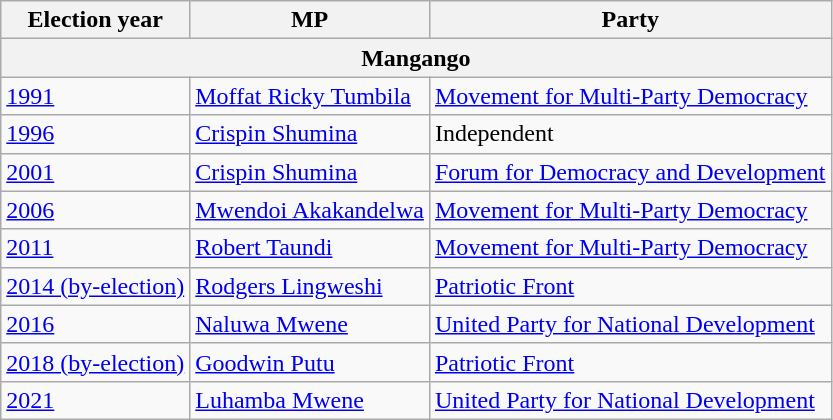<table class="wikitable">
<tr>
<th>Election year</th>
<th>MP</th>
<th>Party</th>
</tr>
<tr>
<th colspan="3">Mangango</th>
</tr>
<tr>
<td><a href='#'>1991</a></td>
<td><a href='#'>Moffat Ricky Tumbila</a></td>
<td><a href='#'>Movement for Multi-Party Democracy</a></td>
</tr>
<tr>
<td><a href='#'>1996</a></td>
<td><a href='#'>Crispin Shumina</a></td>
<td>Independent</td>
</tr>
<tr>
<td><a href='#'>2001</a></td>
<td><a href='#'>Crispin Shumina</a></td>
<td><a href='#'>Forum for Democracy and Development</a></td>
</tr>
<tr>
<td><a href='#'>2006</a></td>
<td><a href='#'>Mwendoi Akakandelwa</a></td>
<td><a href='#'>Movement for Multi-Party Democracy</a></td>
</tr>
<tr>
<td><a href='#'>2011</a></td>
<td><a href='#'>Robert Taundi</a></td>
<td><a href='#'>Movement for Multi-Party Democracy</a></td>
</tr>
<tr>
<td><a href='#'>2014 (by-election)</a></td>
<td><a href='#'>Rodgers Lingweshi</a></td>
<td><a href='#'>Patriotic Front</a></td>
</tr>
<tr>
<td><a href='#'>2016</a></td>
<td><a href='#'>Naluwa Mwene</a></td>
<td><a href='#'>United Party for National Development</a></td>
</tr>
<tr>
<td><a href='#'>2018 (by-election)</a></td>
<td><a href='#'>Goodwin Putu</a></td>
<td><a href='#'>Patriotic Front</a></td>
</tr>
<tr>
<td><a href='#'>2021</a></td>
<td><a href='#'>Luhamba Mwene</a></td>
<td><a href='#'>United Party for National Development</a></td>
</tr>
</table>
